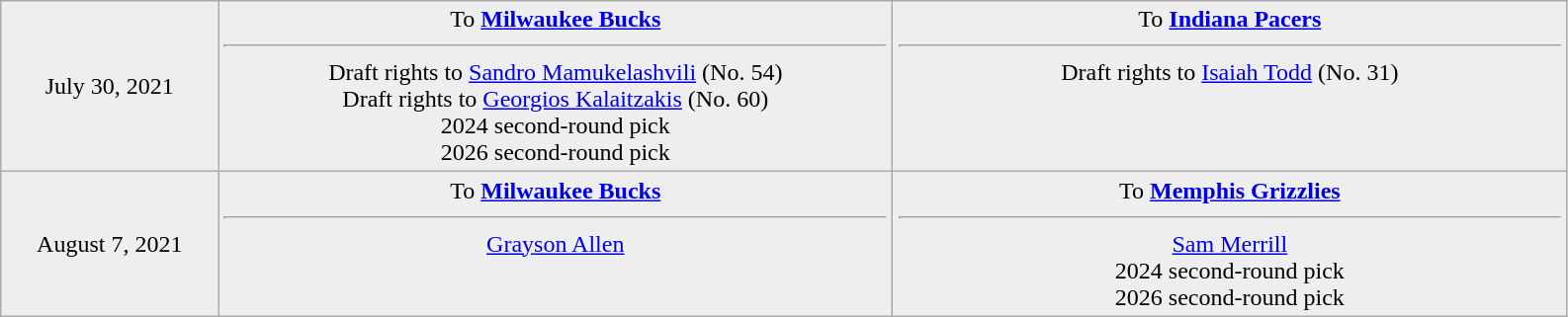<table class="wikitable sortable sortable" style="text-align: center">
<tr style="background:#eee;">
<td style="width:10%">July 30, 2021</td>
<td style="width:31%; vertical-align:top;">To <strong><a href='#'>Milwaukee Bucks</a></strong><hr>Draft rights to <a href='#'>Sandro Mamukelashvili</a> (No. 54)<br>Draft rights to <a href='#'>Georgios Kalaitzakis</a> (No. 60)<br>2024 second-round pick<br>2026 second-round pick</td>
<td style="width:31%; vertical-align:top;">To <strong><a href='#'>Indiana Pacers</a></strong><hr>Draft rights to <a href='#'>Isaiah Todd</a> (No. 31)</td>
</tr>
<tr style="background:#eee;">
<td style="width:10%">August 7, 2021</td>
<td style="width:31%; vertical-align:top;">To <strong><a href='#'>Milwaukee Bucks</a></strong><hr><a href='#'>Grayson Allen</a></td>
<td style="width:31%; vertical-align:top;">To <strong><a href='#'>Memphis Grizzlies</a></strong><hr><a href='#'>Sam Merrill</a><br>2024 second-round pick<br>2026 second-round pick</td>
</tr>
</table>
